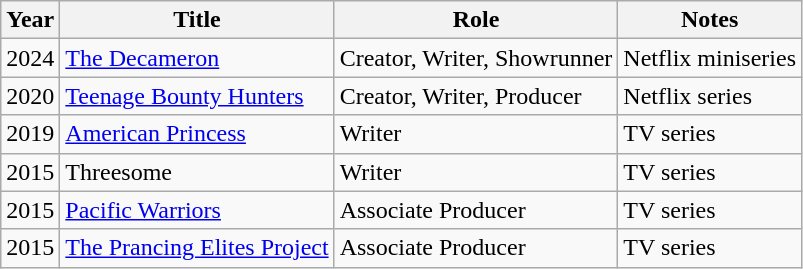<table class="wikitable">
<tr>
<th>Year</th>
<th>Title</th>
<th>Role</th>
<th>Notes</th>
</tr>
<tr>
<td>2024</td>
<td><a href='#'>The Decameron</a></td>
<td>Creator, Writer, Showrunner</td>
<td>Netflix miniseries</td>
</tr>
<tr>
<td>2020</td>
<td><a href='#'>Teenage Bounty Hunters</a></td>
<td>Creator, Writer, Producer</td>
<td>Netflix series</td>
</tr>
<tr>
<td>2019</td>
<td><a href='#'>American Princess</a></td>
<td>Writer</td>
<td>TV series</td>
</tr>
<tr>
<td>2015</td>
<td>Threesome</td>
<td>Writer</td>
<td>TV series</td>
</tr>
<tr>
<td>2015</td>
<td><a href='#'>Pacific Warriors</a></td>
<td>Associate Producer</td>
<td>TV series</td>
</tr>
<tr>
<td>2015</td>
<td><a href='#'>The Prancing Elites Project</a></td>
<td>Associate Producer</td>
<td>TV series</td>
</tr>
</table>
